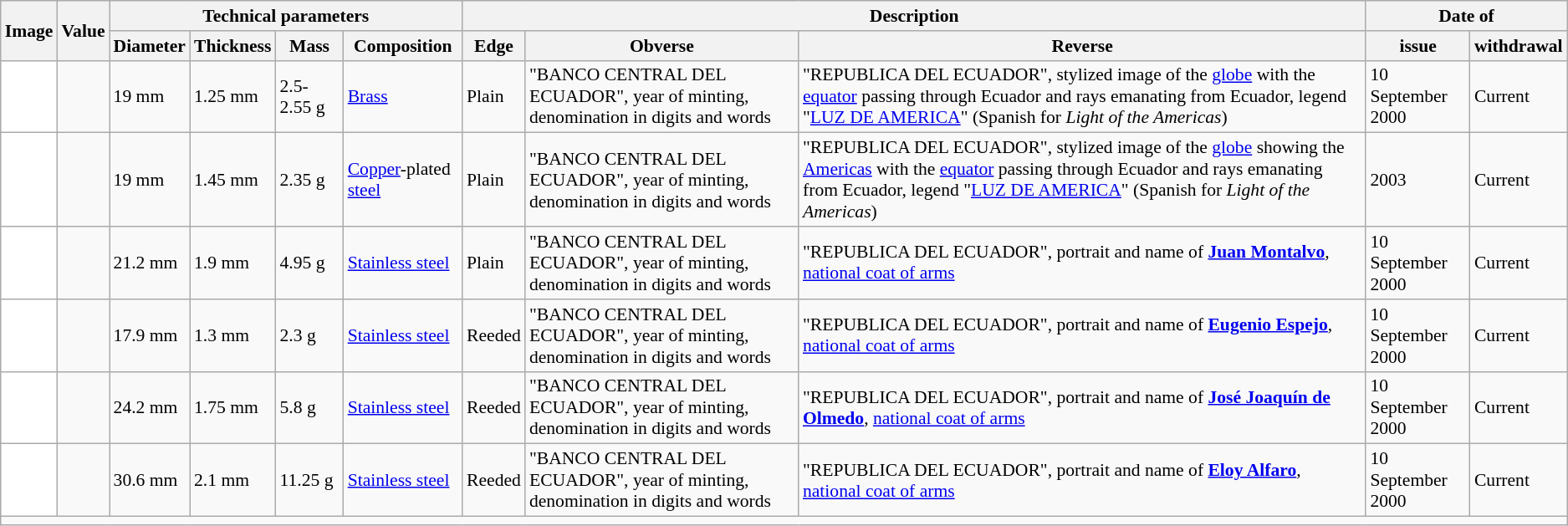<table class="wikitable" style="font-size: 90%">
<tr>
<th rowspan=2>Image</th>
<th rowspan=2>Value</th>
<th colspan=4>Technical parameters</th>
<th colspan=3>Description</th>
<th colspan=2>Date of</th>
</tr>
<tr>
<th>Diameter</th>
<th>Thickness</th>
<th>Mass</th>
<th>Composition</th>
<th>Edge</th>
<th>Obverse</th>
<th>Reverse</th>
<th>issue</th>
<th>withdrawal</th>
</tr>
<tr>
<td align="center" bgcolor="#FFFFFF"></td>
<td></td>
<td>19 mm</td>
<td>1.25 mm</td>
<td>2.5-2.55 g</td>
<td><a href='#'>Brass</a></td>
<td>Plain</td>
<td>"BANCO CENTRAL DEL ECUADOR", year of minting, denomination in digits and words</td>
<td>"REPUBLICA DEL ECUADOR", stylized image of the <a href='#'>globe</a> with the <a href='#'>equator</a> passing through Ecuador and rays emanating from Ecuador, legend "<a href='#'>LUZ DE AMERICA</a>" (Spanish for <em>Light of the Americas</em>)</td>
<td>10 September 2000</td>
<td>Current</td>
</tr>
<tr>
<td align="center" bgcolor="#FFFFFF"></td>
<td></td>
<td>19 mm</td>
<td>1.45 mm</td>
<td>2.35 g</td>
<td><a href='#'>Copper</a>-plated <a href='#'>steel</a></td>
<td>Plain</td>
<td>"BANCO CENTRAL DEL ECUADOR", year of minting, denomination in digits and words</td>
<td>"REPUBLICA DEL ECUADOR", stylized image of the <a href='#'>globe</a> showing the <a href='#'>Americas</a> with the <a href='#'>equator</a> passing through Ecuador and rays emanating from Ecuador, legend "<a href='#'>LUZ DE AMERICA</a>" (Spanish for <em>Light of the Americas</em>)</td>
<td>2003</td>
<td>Current</td>
</tr>
<tr>
<td align="center" bgcolor="#FFFFFF"></td>
<td></td>
<td>21.2 mm</td>
<td>1.9 mm</td>
<td>4.95 g</td>
<td><a href='#'>Stainless steel</a></td>
<td>Plain</td>
<td>"BANCO CENTRAL DEL ECUADOR", year of minting, denomination in digits and words</td>
<td>"REPUBLICA DEL ECUADOR", portrait and name of <strong><a href='#'>Juan Montalvo</a></strong>, <a href='#'>national coat of arms</a></td>
<td>10 September 2000</td>
<td>Current</td>
</tr>
<tr>
<td align="center" bgcolor="#FFFFFF"></td>
<td></td>
<td>17.9 mm</td>
<td>1.3 mm</td>
<td>2.3 g</td>
<td><a href='#'>Stainless steel</a></td>
<td>Reeded</td>
<td>"BANCO CENTRAL DEL ECUADOR", year of minting, denomination in digits and words</td>
<td>"REPUBLICA DEL ECUADOR", portrait and name of <strong><a href='#'>Eugenio Espejo</a></strong>, <a href='#'>national coat of arms</a></td>
<td>10 September 2000</td>
<td>Current</td>
</tr>
<tr>
<td align="center" bgcolor="#FFFFFF"></td>
<td></td>
<td>24.2 mm</td>
<td>1.75 mm</td>
<td>5.8 g</td>
<td><a href='#'>Stainless steel</a></td>
<td>Reeded</td>
<td>"BANCO CENTRAL DEL ECUADOR", year of minting, denomination in digits and words</td>
<td>"REPUBLICA DEL ECUADOR", portrait and name of <strong><a href='#'>José Joaquín de Olmedo</a></strong>, <a href='#'>national coat of arms</a></td>
<td>10 September 2000</td>
<td>Current</td>
</tr>
<tr>
<td align="center" bgcolor="#FFFFFF"></td>
<td></td>
<td>30.6 mm</td>
<td>2.1 mm</td>
<td>11.25 g</td>
<td><a href='#'>Stainless steel</a></td>
<td>Reeded</td>
<td>"BANCO CENTRAL DEL ECUADOR", year of minting, denomination in digits and words</td>
<td>"REPUBLICA DEL ECUADOR", portrait and name of <strong><a href='#'>Eloy Alfaro</a></strong>, <a href='#'>national coat of arms</a></td>
<td>10 September 2000</td>
<td>Current</td>
</tr>
<tr>
<td colspan=11></td>
</tr>
</table>
